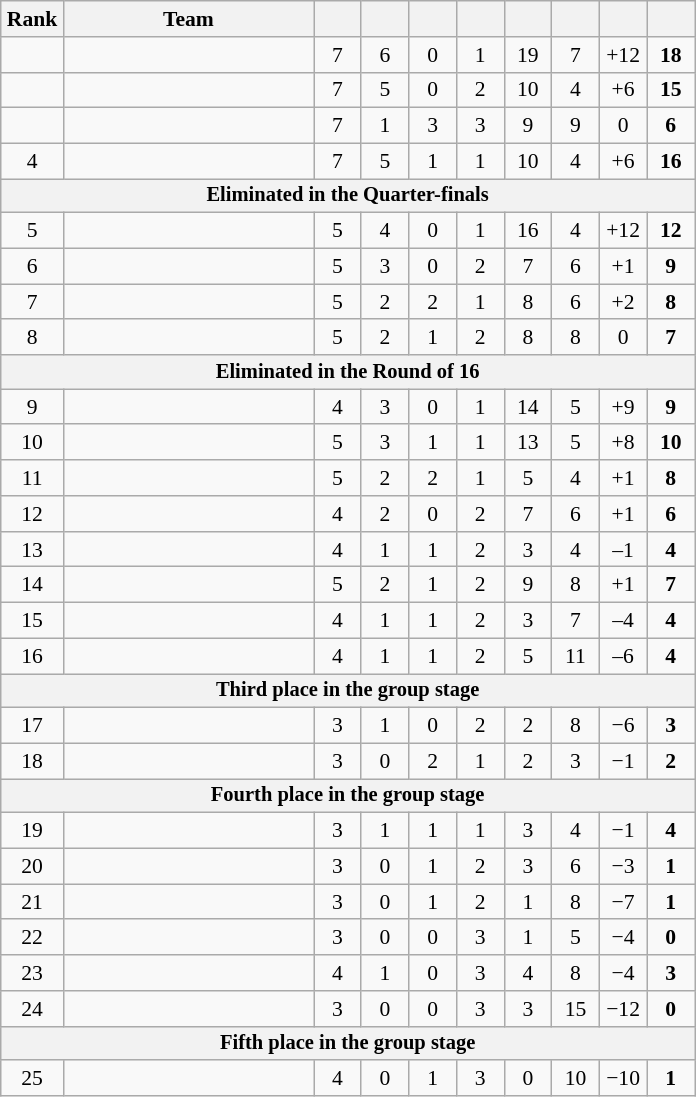<table class="wikitable" style="text-align: center; font-size:90% ">
<tr>
<th width=35>Rank</th>
<th width=160>Team</th>
<th width=25></th>
<th width=25></th>
<th width=25></th>
<th width=25></th>
<th width=25></th>
<th width=25></th>
<th width=25></th>
<th width=25></th>
</tr>
<tr>
<td></td>
<td align=left></td>
<td>7</td>
<td>6</td>
<td>0</td>
<td>1</td>
<td>19</td>
<td>7</td>
<td>+12</td>
<td><strong>18</strong></td>
</tr>
<tr>
<td></td>
<td align=left></td>
<td>7</td>
<td>5</td>
<td>0</td>
<td>2</td>
<td>10</td>
<td>4</td>
<td>+6</td>
<td><strong>15</strong></td>
</tr>
<tr>
<td></td>
<td align=left></td>
<td>7</td>
<td>1</td>
<td>3</td>
<td>3</td>
<td>9</td>
<td>9</td>
<td>0</td>
<td><strong>6</strong></td>
</tr>
<tr>
<td>4</td>
<td align=left></td>
<td>7</td>
<td>5</td>
<td>1</td>
<td>1</td>
<td>10</td>
<td>4</td>
<td>+6</td>
<td><strong>16</strong></td>
</tr>
<tr style="font-size:95%;">
<th colspan="11">Eliminated in the Quarter-finals</th>
</tr>
<tr>
<td>5</td>
<td align=left></td>
<td>5</td>
<td>4</td>
<td>0</td>
<td>1</td>
<td>16</td>
<td>4</td>
<td>+12</td>
<td><strong>12</strong></td>
</tr>
<tr>
<td>6</td>
<td align=left></td>
<td>5</td>
<td>3</td>
<td>0</td>
<td>2</td>
<td>7</td>
<td>6</td>
<td>+1</td>
<td><strong>9</strong></td>
</tr>
<tr>
<td>7</td>
<td align=left></td>
<td>5</td>
<td>2</td>
<td>2</td>
<td>1</td>
<td>8</td>
<td>6</td>
<td>+2</td>
<td><strong>8</strong></td>
</tr>
<tr>
<td>8</td>
<td align=left></td>
<td>5</td>
<td>2</td>
<td>1</td>
<td>2</td>
<td>8</td>
<td>8</td>
<td>0</td>
<td><strong>7</strong></td>
</tr>
<tr style="font-size:95%;">
<th colspan="11">Eliminated in the Round of 16</th>
</tr>
<tr>
<td>9</td>
<td align=left></td>
<td>4</td>
<td>3</td>
<td>0</td>
<td>1</td>
<td>14</td>
<td>5</td>
<td>+9</td>
<td><strong>9</strong></td>
</tr>
<tr>
<td>10</td>
<td align=left></td>
<td>5</td>
<td>3</td>
<td>1</td>
<td>1</td>
<td>13</td>
<td>5</td>
<td>+8</td>
<td><strong>10</strong></td>
</tr>
<tr>
<td>11</td>
<td align=left></td>
<td>5</td>
<td>2</td>
<td>2</td>
<td>1</td>
<td>5</td>
<td>4</td>
<td>+1</td>
<td><strong>8</strong></td>
</tr>
<tr>
<td>12</td>
<td align=left></td>
<td>4</td>
<td>2</td>
<td>0</td>
<td>2</td>
<td>7</td>
<td>6</td>
<td>+1</td>
<td><strong>6</strong></td>
</tr>
<tr>
<td>13</td>
<td align=left></td>
<td>4</td>
<td>1</td>
<td>1</td>
<td>2</td>
<td>3</td>
<td>4</td>
<td>–1</td>
<td><strong>4</strong></td>
</tr>
<tr>
<td>14</td>
<td align=left></td>
<td>5</td>
<td>2</td>
<td>1</td>
<td>2</td>
<td>9</td>
<td>8</td>
<td>+1</td>
<td><strong>7</strong></td>
</tr>
<tr>
<td>15</td>
<td align=left></td>
<td>4</td>
<td>1</td>
<td>1</td>
<td>2</td>
<td>3</td>
<td>7</td>
<td>–4</td>
<td><strong>4</strong></td>
</tr>
<tr>
<td>16</td>
<td align=left></td>
<td>4</td>
<td>1</td>
<td>1</td>
<td>2</td>
<td>5</td>
<td>11</td>
<td>–6</td>
<td><strong>4</strong></td>
</tr>
<tr style="font-size:95%;">
<th colspan="11">Third place in the group stage</th>
</tr>
<tr>
<td>17</td>
<td align=left></td>
<td>3</td>
<td>1</td>
<td>0</td>
<td>2</td>
<td>2</td>
<td>8</td>
<td>−6</td>
<td><strong>3</strong></td>
</tr>
<tr>
<td>18</td>
<td align=left></td>
<td>3</td>
<td>0</td>
<td>2</td>
<td>1</td>
<td>2</td>
<td>3</td>
<td>−1</td>
<td><strong>2</strong></td>
</tr>
<tr style="font-size:95%;">
<th colspan="11">Fourth place in the group stage</th>
</tr>
<tr>
<td>19</td>
<td align=left></td>
<td>3</td>
<td>1</td>
<td>1</td>
<td>1</td>
<td>3</td>
<td>4</td>
<td>−1</td>
<td><strong>4</strong></td>
</tr>
<tr>
<td>20</td>
<td align=left></td>
<td>3</td>
<td>0</td>
<td>1</td>
<td>2</td>
<td>3</td>
<td>6</td>
<td>−3</td>
<td><strong>1</strong></td>
</tr>
<tr>
<td>21</td>
<td align=left></td>
<td>3</td>
<td>0</td>
<td>1</td>
<td>2</td>
<td>1</td>
<td>8</td>
<td>−7</td>
<td><strong>1</strong></td>
</tr>
<tr>
<td>22</td>
<td align=left></td>
<td>3</td>
<td>0</td>
<td>0</td>
<td>3</td>
<td>1</td>
<td>5</td>
<td>−4</td>
<td><strong>0</strong></td>
</tr>
<tr>
<td>23</td>
<td align=left></td>
<td>4</td>
<td>1</td>
<td>0</td>
<td>3</td>
<td>4</td>
<td>8</td>
<td>−4</td>
<td><strong>3</strong></td>
</tr>
<tr>
<td>24</td>
<td align=left></td>
<td>3</td>
<td>0</td>
<td>0</td>
<td>3</td>
<td>3</td>
<td>15</td>
<td>−12</td>
<td><strong>0</strong></td>
</tr>
<tr style="font-size:95%;">
<th colspan="11">Fifth place in the group stage</th>
</tr>
<tr>
<td>25</td>
<td align=left></td>
<td>4</td>
<td>0</td>
<td>1</td>
<td>3</td>
<td>0</td>
<td>10</td>
<td>−10</td>
<td><strong>1</strong></td>
</tr>
</table>
